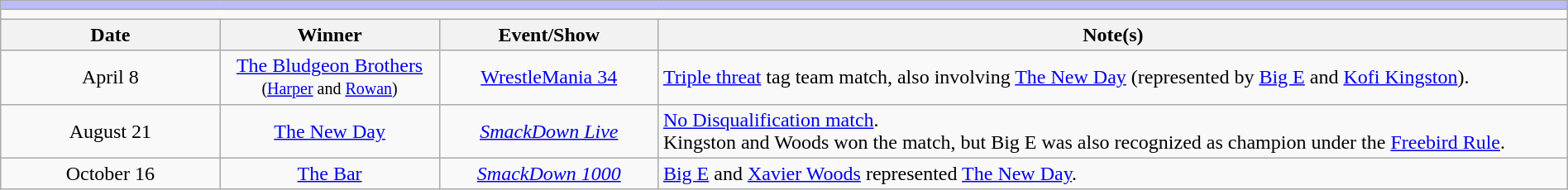<table class="wikitable" style="text-align:center; width:100%;">
<tr style="background:#BBF;">
<td colspan="5"></td>
</tr>
<tr>
<td colspan="5"><strong></strong></td>
</tr>
<tr>
<th width=14%>Date</th>
<th width=14%>Winner</th>
<th width=14%>Event/Show</th>
<th width=58%>Note(s)</th>
</tr>
<tr>
<td>April 8</td>
<td><a href='#'>The Bludgeon Brothers</a><br><small>(<a href='#'>Harper</a> and <a href='#'>Rowan</a>)</small></td>
<td><a href='#'>WrestleMania 34</a></td>
<td align=left><a href='#'>Triple threat</a> tag team match, also involving <a href='#'>The New Day</a> (represented by <a href='#'>Big E</a> and <a href='#'>Kofi Kingston</a>).</td>
</tr>
<tr>
<td>August 21</td>
<td><a href='#'>The New Day</a><br></td>
<td><em><a href='#'>SmackDown Live</a></em></td>
<td align=left><a href='#'>No Disqualification match</a>.<br>Kingston and Woods won the match, but Big E was also recognized as champion under the <a href='#'>Freebird Rule</a>.</td>
</tr>
<tr>
<td>October 16</td>
<td><a href='#'>The Bar</a><br></td>
<td><em><a href='#'>SmackDown 1000</a></em></td>
<td align=left><a href='#'>Big E</a> and <a href='#'>Xavier Woods</a> represented <a href='#'>The New Day</a>.</td>
</tr>
</table>
